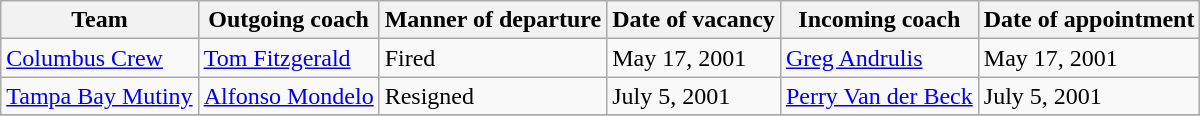<table class="wikitable sortable">
<tr>
<th>Team</th>
<th>Outgoing coach</th>
<th>Manner of departure</th>
<th>Date of vacancy</th>
<th>Incoming coach</th>
<th>Date of appointment</th>
</tr>
<tr>
<td><a href='#'>Columbus Crew</a></td>
<td> <a href='#'>Tom Fitzgerald</a></td>
<td>Fired</td>
<td>May 17, 2001</td>
<td> <a href='#'>Greg Andrulis</a></td>
<td>May 17, 2001</td>
</tr>
<tr>
<td><a href='#'>Tampa Bay Mutiny</a></td>
<td> <a href='#'>Alfonso Mondelo</a></td>
<td>Resigned</td>
<td>July 5, 2001</td>
<td> <a href='#'>Perry Van der Beck</a></td>
<td>July 5, 2001</td>
</tr>
<tr>
</tr>
</table>
